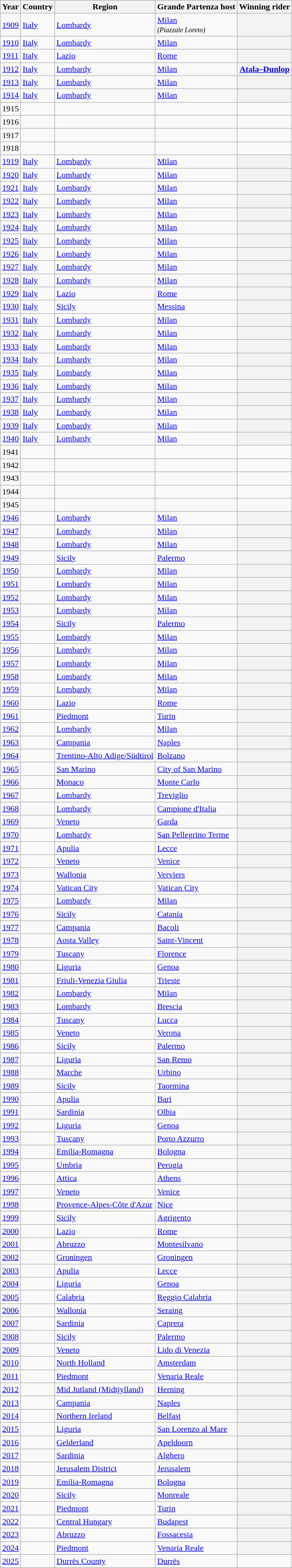<table class="wikitable plainrowheaders sortable">
<tr>
<th scope=col>Year</th>
<th scope=col>Country</th>
<th scope=col>Region</th>
<th scope=col>Grande Partenza host</th>
<th scope=col>Winning rider</th>
</tr>
<tr>
<td align=center><a href='#'>1909</a></td>
<td> <a href='#'>Italy</a></td>
<td> <a href='#'>Lombardy</a></td>
<td><a href='#'>Milan</a> <br><small><em>(Piazzale Loreto)</em></small></td>
<th scope=row></th>
</tr>
<tr>
<td align=center><a href='#'>1910</a></td>
<td> <a href='#'>Italy</a></td>
<td> <a href='#'>Lombardy</a></td>
<td><a href='#'>Milan</a></td>
<th scope=row></th>
</tr>
<tr>
<td align=center><a href='#'>1911</a></td>
<td> <a href='#'>Italy</a></td>
<td> <a href='#'>Lazio</a></td>
<td><a href='#'>Rome</a></td>
<th scope=row></th>
</tr>
<tr>
<td align=center><a href='#'>1912</a></td>
<td> <a href='#'>Italy</a></td>
<td> <a href='#'>Lombardy</a></td>
<td><a href='#'>Milan</a></td>
<th scope=row><a href='#'>Atala–Dunlop</a></th>
</tr>
<tr>
<td align=center><a href='#'>1913</a></td>
<td> <a href='#'>Italy</a></td>
<td> <a href='#'>Lombardy</a></td>
<td><a href='#'>Milan</a></td>
<th scope=row></th>
</tr>
<tr>
<td align=center><a href='#'>1914</a></td>
<td> <a href='#'>Italy</a></td>
<td> <a href='#'>Lombardy</a></td>
<td><a href='#'>Milan</a></td>
<th scope=row></th>
</tr>
<tr>
<td align=center>1915</td>
<td align=center></td>
<td align=center></td>
<td align=center></td>
<td align=center></td>
</tr>
<tr>
<td align=center>1916</td>
<td align=center></td>
<td align=center></td>
<td align=center></td>
<td align=center></td>
</tr>
<tr>
<td align=center>1917</td>
<td align=center></td>
<td align=center></td>
<td align=center></td>
<td align=center></td>
</tr>
<tr>
<td align=center>1918</td>
<td align=center></td>
<td align=center></td>
<td align=center></td>
<td align=center></td>
</tr>
<tr>
<td align=center><a href='#'>1919</a></td>
<td> <a href='#'>Italy</a></td>
<td> <a href='#'>Lombardy</a></td>
<td><a href='#'>Milan</a></td>
<th scope=row></th>
</tr>
<tr>
<td align=center><a href='#'>1920</a></td>
<td> <a href='#'>Italy</a></td>
<td> <a href='#'>Lombardy</a></td>
<td><a href='#'>Milan</a></td>
<th scope=row></th>
</tr>
<tr>
<td align=center><a href='#'>1921</a></td>
<td> <a href='#'>Italy</a></td>
<td> <a href='#'>Lombardy</a></td>
<td><a href='#'>Milan</a></td>
<th scope=row></th>
</tr>
<tr>
<td align=center><a href='#'>1922</a></td>
<td> <a href='#'>Italy</a></td>
<td> <a href='#'>Lombardy</a></td>
<td><a href='#'>Milan</a></td>
<th scope=row></th>
</tr>
<tr>
<td align=center><a href='#'>1923</a></td>
<td> <a href='#'>Italy</a></td>
<td> <a href='#'>Lombardy</a></td>
<td><a href='#'>Milan</a></td>
<th scope=row></th>
</tr>
<tr>
<td align=center><a href='#'>1924</a></td>
<td> <a href='#'>Italy</a></td>
<td> <a href='#'>Lombardy</a></td>
<td><a href='#'>Milan</a></td>
<th scope=row></th>
</tr>
<tr>
<td align=center><a href='#'>1925</a></td>
<td> <a href='#'>Italy</a></td>
<td> <a href='#'>Lombardy</a></td>
<td><a href='#'>Milan</a></td>
<th scope=row></th>
</tr>
<tr>
<td align=center><a href='#'>1926</a></td>
<td> <a href='#'>Italy</a></td>
<td> <a href='#'>Lombardy</a></td>
<td><a href='#'>Milan</a></td>
<th scope=row></th>
</tr>
<tr>
<td align=center><a href='#'>1927</a></td>
<td> <a href='#'>Italy</a></td>
<td> <a href='#'>Lombardy</a></td>
<td><a href='#'>Milan</a></td>
<th scope=row></th>
</tr>
<tr>
<td align=center><a href='#'>1928</a></td>
<td> <a href='#'>Italy</a></td>
<td> <a href='#'>Lombardy</a></td>
<td><a href='#'>Milan</a></td>
<th scope=row></th>
</tr>
<tr>
<td align=center><a href='#'>1929</a></td>
<td> <a href='#'>Italy</a></td>
<td> <a href='#'>Lazio</a></td>
<td><a href='#'>Rome</a></td>
<th scope=row></th>
</tr>
<tr>
<td align=center><a href='#'>1930</a></td>
<td> <a href='#'>Italy</a></td>
<td> <a href='#'>Sicily</a></td>
<td><a href='#'>Messina</a></td>
<th scope=row></th>
</tr>
<tr>
<td align=center><a href='#'>1931</a></td>
<td> <a href='#'>Italy</a></td>
<td> <a href='#'>Lombardy</a></td>
<td><a href='#'>Milan</a></td>
<th scope=row></th>
</tr>
<tr>
<td align=center><a href='#'>1932</a></td>
<td> <a href='#'>Italy</a></td>
<td> <a href='#'>Lombardy</a></td>
<td><a href='#'>Milan</a></td>
<th scope=row></th>
</tr>
<tr>
<td align=center><a href='#'>1933</a></td>
<td> <a href='#'>Italy</a></td>
<td> <a href='#'>Lombardy</a></td>
<td><a href='#'>Milan</a></td>
<th scope=row></th>
</tr>
<tr>
<td align=center><a href='#'>1934</a></td>
<td> <a href='#'>Italy</a></td>
<td> <a href='#'>Lombardy</a></td>
<td><a href='#'>Milan</a></td>
<th scope=row></th>
</tr>
<tr>
<td align=center><a href='#'>1935</a></td>
<td> <a href='#'>Italy</a></td>
<td> <a href='#'>Lombardy</a></td>
<td><a href='#'>Milan</a></td>
<th scope=row></th>
</tr>
<tr>
<td align=center><a href='#'>1936</a></td>
<td> <a href='#'>Italy</a></td>
<td> <a href='#'>Lombardy</a></td>
<td><a href='#'>Milan</a></td>
<th scope=row></th>
</tr>
<tr>
<td align=center><a href='#'>1937</a></td>
<td> <a href='#'>Italy</a></td>
<td> <a href='#'>Lombardy</a></td>
<td><a href='#'>Milan</a></td>
<th scope=row></th>
</tr>
<tr>
<td align=center><a href='#'>1938</a></td>
<td> <a href='#'>Italy</a></td>
<td> <a href='#'>Lombardy</a></td>
<td><a href='#'>Milan</a></td>
<th scope=row></th>
</tr>
<tr>
<td align=center><a href='#'>1939</a></td>
<td> <a href='#'>Italy</a></td>
<td> <a href='#'>Lombardy</a></td>
<td><a href='#'>Milan</a></td>
<th scope=row></th>
</tr>
<tr>
<td align=center><a href='#'>1940</a></td>
<td> <a href='#'>Italy</a></td>
<td> <a href='#'>Lombardy</a></td>
<td><a href='#'>Milan</a></td>
<th scope=row></th>
</tr>
<tr>
<td align=center>1941</td>
<td align=center></td>
<td align=center></td>
<td align=center></td>
<td align=center></td>
</tr>
<tr>
<td align=center>1942</td>
<td align=center></td>
<td align=center></td>
<td align=center></td>
<td align=center></td>
</tr>
<tr>
<td align=center>1943</td>
<td align=center></td>
<td align=center></td>
<td align=center></td>
<td align=center></td>
</tr>
<tr>
<td align=center>1944</td>
<td align=center></td>
<td align=center></td>
<td align=center></td>
<td align=center></td>
</tr>
<tr>
<td align=center>1945</td>
<td align=center></td>
<td align=center></td>
<td align=center></td>
<td align=center></td>
</tr>
<tr>
<td align=center><a href='#'>1946</a></td>
<td></td>
<td> <a href='#'>Lombardy</a></td>
<td><a href='#'>Milan</a></td>
<th scope=row></th>
</tr>
<tr>
<td align=center><a href='#'>1947</a></td>
<td></td>
<td> <a href='#'>Lombardy</a></td>
<td><a href='#'>Milan</a></td>
<th scope=row></th>
</tr>
<tr>
<td align=center><a href='#'>1948</a></td>
<td></td>
<td> <a href='#'>Lombardy</a></td>
<td><a href='#'>Milan</a></td>
<th scope=row></th>
</tr>
<tr>
<td align=center><a href='#'>1949</a></td>
<td></td>
<td> <a href='#'>Sicily</a></td>
<td><a href='#'>Palermo</a></td>
<th scope=row></th>
</tr>
<tr>
<td align=center><a href='#'>1950</a></td>
<td></td>
<td> <a href='#'>Lombardy</a></td>
<td><a href='#'>Milan</a></td>
<th scope=row></th>
</tr>
<tr>
<td align=center><a href='#'>1951</a></td>
<td></td>
<td> <a href='#'>Lombardy</a></td>
<td><a href='#'>Milan</a></td>
<th scope=row></th>
</tr>
<tr>
<td align=center><a href='#'>1952</a></td>
<td></td>
<td> <a href='#'>Lombardy</a></td>
<td><a href='#'>Milan</a></td>
<th scope=row></th>
</tr>
<tr>
<td align=center><a href='#'>1953</a></td>
<td></td>
<td> <a href='#'>Lombardy</a></td>
<td><a href='#'>Milan</a></td>
<th scope=row></th>
</tr>
<tr>
<td align=center><a href='#'>1954</a></td>
<td></td>
<td> <a href='#'>Sicily</a></td>
<td><a href='#'>Palermo</a></td>
<th scope=row></th>
</tr>
<tr>
<td align=center><a href='#'>1955</a></td>
<td></td>
<td> <a href='#'>Lombardy</a></td>
<td><a href='#'>Milan</a></td>
<th scope=row></th>
</tr>
<tr>
<td align=center><a href='#'>1956</a></td>
<td></td>
<td> <a href='#'>Lombardy</a></td>
<td><a href='#'>Milan</a></td>
<th scope=row></th>
</tr>
<tr>
<td align=center><a href='#'>1957</a></td>
<td></td>
<td> <a href='#'>Lombardy</a></td>
<td><a href='#'>Milan</a></td>
<th scope=row></th>
</tr>
<tr>
<td align=center><a href='#'>1958</a></td>
<td></td>
<td> <a href='#'>Lombardy</a></td>
<td><a href='#'>Milan</a></td>
<th scope=row></th>
</tr>
<tr>
<td align=center><a href='#'>1959</a></td>
<td></td>
<td> <a href='#'>Lombardy</a></td>
<td><a href='#'>Milan</a></td>
<th scope=row></th>
</tr>
<tr>
<td align=center><a href='#'>1960</a></td>
<td></td>
<td> <a href='#'>Lazio</a></td>
<td><a href='#'>Rome</a></td>
<th scope=row></th>
</tr>
<tr>
<td align=center><a href='#'>1961</a></td>
<td></td>
<td> <a href='#'>Piedmont</a></td>
<td><a href='#'>Turin</a></td>
<th scope=row></th>
</tr>
<tr>
<td align=center><a href='#'>1962</a></td>
<td></td>
<td> <a href='#'>Lombardy</a></td>
<td><a href='#'>Milan</a></td>
<th scope=row></th>
</tr>
<tr>
<td align=center><a href='#'>1963</a></td>
<td></td>
<td> <a href='#'>Campania</a></td>
<td><a href='#'>Naples</a></td>
<th scope=row></th>
</tr>
<tr>
<td align=center><a href='#'>1964</a></td>
<td></td>
<td> <a href='#'>Trentino-Alto Adige/Südtirol</a></td>
<td><a href='#'>Bolzano</a></td>
<th scope=row></th>
</tr>
<tr>
<td align=center><a href='#'>1965</a></td>
<td></td>
<td> <a href='#'>San Marino</a></td>
<td><a href='#'>City of San Marino</a></td>
<th scope=row></th>
</tr>
<tr>
<td align=center><a href='#'>1966</a></td>
<td></td>
<td> <a href='#'>Monaco</a></td>
<td><a href='#'>Monte Carlo</a></td>
<th scope=row></th>
</tr>
<tr>
<td align=center><a href='#'>1967</a></td>
<td></td>
<td> <a href='#'>Lombardy</a></td>
<td><a href='#'>Treviglio</a></td>
<th scope=row></th>
</tr>
<tr>
<td align=center><a href='#'>1968</a></td>
<td></td>
<td> <a href='#'>Lombardy</a></td>
<td><a href='#'>Campione d'Italia</a></td>
<th scope=row></th>
</tr>
<tr>
<td align=center><a href='#'>1969</a></td>
<td></td>
<td> <a href='#'>Veneto</a></td>
<td><a href='#'>Garda</a></td>
<th scope=row></th>
</tr>
<tr>
<td align=center><a href='#'>1970</a></td>
<td></td>
<td> <a href='#'>Lombardy</a></td>
<td><a href='#'>San Pellegrino Terme</a></td>
<th scope=row></th>
</tr>
<tr>
<td align=center><a href='#'>1971</a></td>
<td></td>
<td> <a href='#'>Apulia</a></td>
<td><a href='#'>Lecce</a></td>
<th scope=row></th>
</tr>
<tr>
<td align=center><a href='#'>1972</a></td>
<td></td>
<td> <a href='#'>Veneto</a></td>
<td><a href='#'>Venice</a></td>
<th scope=row></th>
</tr>
<tr>
<td align=center><a href='#'>1973</a></td>
<td></td>
<td> <a href='#'>Wallonia</a></td>
<td><a href='#'>Verviers</a></td>
<th scope=row></th>
</tr>
<tr>
<td align=center><a href='#'>1974</a></td>
<td></td>
<td> <a href='#'>Vatican City</a></td>
<td><a href='#'>Vatican City</a></td>
<th scope=row></th>
</tr>
<tr>
<td align=center><a href='#'>1975</a></td>
<td></td>
<td> <a href='#'>Lombardy</a></td>
<td><a href='#'>Milan</a></td>
<th scope=row></th>
</tr>
<tr>
<td align=center><a href='#'>1976</a></td>
<td></td>
<td> <a href='#'>Sicily</a></td>
<td><a href='#'>Catania</a></td>
<th scope=row></th>
</tr>
<tr>
<td align=center><a href='#'>1977</a></td>
<td></td>
<td> <a href='#'>Campania</a></td>
<td><a href='#'>Bacoli</a></td>
<th scope=row></th>
</tr>
<tr>
<td align=center><a href='#'>1978</a></td>
<td></td>
<td> <a href='#'>Aosta Valley</a></td>
<td><a href='#'>Saint-Vincent</a></td>
<th scope=row></th>
</tr>
<tr>
<td align=center><a href='#'>1979</a></td>
<td></td>
<td> <a href='#'>Tuscany</a></td>
<td><a href='#'>Florence</a></td>
<th scope=row></th>
</tr>
<tr>
<td align=center><a href='#'>1980</a></td>
<td></td>
<td> <a href='#'>Liguria</a></td>
<td><a href='#'>Genoa</a></td>
<th scope=row></th>
</tr>
<tr>
<td align=center><a href='#'>1981</a></td>
<td></td>
<td> <a href='#'>Friuli-Venezia Giulia</a></td>
<td><a href='#'>Trieste</a></td>
<th scope=row></th>
</tr>
<tr>
<td align=center><a href='#'>1982</a></td>
<td></td>
<td> <a href='#'>Lombardy</a></td>
<td><a href='#'>Milan</a></td>
<th scope=row></th>
</tr>
<tr>
<td align=center><a href='#'>1983</a></td>
<td></td>
<td> <a href='#'>Lombardy</a></td>
<td><a href='#'>Brescia</a></td>
<th scope=row></th>
</tr>
<tr>
<td align=center><a href='#'>1984</a></td>
<td></td>
<td> <a href='#'>Tuscany</a></td>
<td><a href='#'>Lucca</a></td>
<th scope=row></th>
</tr>
<tr>
<td align=center><a href='#'>1985</a></td>
<td></td>
<td> <a href='#'>Veneto</a></td>
<td><a href='#'>Verona</a></td>
<th scope=row></th>
</tr>
<tr>
<td align=center><a href='#'>1986</a></td>
<td></td>
<td> <a href='#'>Sicily</a></td>
<td><a href='#'>Palermo</a></td>
<th scope=row></th>
</tr>
<tr>
<td align=center><a href='#'>1987</a></td>
<td></td>
<td> <a href='#'>Liguria</a></td>
<td><a href='#'>San Remo</a></td>
<th scope=row></th>
</tr>
<tr>
<td align=center><a href='#'>1988</a></td>
<td></td>
<td> <a href='#'>Marche</a></td>
<td><a href='#'>Urbino</a></td>
<th scope=row></th>
</tr>
<tr>
<td align=center><a href='#'>1989</a></td>
<td></td>
<td> <a href='#'>Sicily</a></td>
<td><a href='#'>Taormina</a></td>
<th scope=row></th>
</tr>
<tr>
<td align=center><a href='#'>1990</a></td>
<td></td>
<td> <a href='#'>Apulia</a></td>
<td><a href='#'>Bari</a></td>
<th scope=row></th>
</tr>
<tr>
<td align=center><a href='#'>1991</a></td>
<td></td>
<td> <a href='#'>Sardinia</a></td>
<td><a href='#'>Olbia</a></td>
<th scope=row></th>
</tr>
<tr>
<td align=center><a href='#'>1992</a></td>
<td></td>
<td> <a href='#'>Liguria</a></td>
<td><a href='#'>Genoa</a></td>
<th scope=row></th>
</tr>
<tr>
<td align=center><a href='#'>1993</a></td>
<td></td>
<td> <a href='#'>Tuscany</a></td>
<td><a href='#'>Porto Azzurro</a></td>
<th scope=row></th>
</tr>
<tr>
<td align=center><a href='#'>1994</a></td>
<td></td>
<td> <a href='#'>Emilia-Romagna</a></td>
<td><a href='#'>Bologna</a></td>
<th scope=row></th>
</tr>
<tr>
<td align=center><a href='#'>1995</a></td>
<td></td>
<td> <a href='#'>Umbria</a></td>
<td><a href='#'>Perugia</a></td>
<th scope=row></th>
</tr>
<tr>
<td align=center><a href='#'>1996</a></td>
<td></td>
<td><a href='#'>Attica</a></td>
<td><a href='#'>Athens</a></td>
<th scope=row></th>
</tr>
<tr>
<td align=center><a href='#'>1997</a></td>
<td></td>
<td> <a href='#'>Veneto</a></td>
<td><a href='#'>Venice</a></td>
<th scope=row></th>
</tr>
<tr>
<td align=center><a href='#'>1998</a></td>
<td></td>
<td> <a href='#'>Provence-Alpes-Côte d'Azur</a></td>
<td><a href='#'>Nice</a></td>
<th scope=row></th>
</tr>
<tr>
<td align=center><a href='#'>1999</a></td>
<td></td>
<td> <a href='#'>Sicily</a></td>
<td><a href='#'>Agrigento</a></td>
<th scope=row></th>
</tr>
<tr>
<td align=center><a href='#'>2000</a></td>
<td></td>
<td> <a href='#'>Lazio</a></td>
<td><a href='#'>Rome</a></td>
<th scope=row></th>
</tr>
<tr>
<td align=center><a href='#'>2001</a></td>
<td></td>
<td> <a href='#'>Abruzzo</a></td>
<td><a href='#'>Montesilvano</a></td>
<th scope=row></th>
</tr>
<tr>
<td align=center><a href='#'>2002</a></td>
<td></td>
<td> <a href='#'>Groningen</a></td>
<td><a href='#'>Groningen</a></td>
<th scope=row></th>
</tr>
<tr>
<td align=center><a href='#'>2003</a></td>
<td></td>
<td> <a href='#'>Apulia</a></td>
<td><a href='#'>Lecce</a></td>
<th scope=row></th>
</tr>
<tr>
<td align=center><a href='#'>2004</a></td>
<td></td>
<td> <a href='#'>Liguria</a></td>
<td><a href='#'>Genoa</a></td>
<th scope=row></th>
</tr>
<tr>
<td align=center><a href='#'>2005</a></td>
<td></td>
<td> <a href='#'>Calabria</a></td>
<td><a href='#'>Reggio Calabria</a></td>
<th scope=row></th>
</tr>
<tr>
<td align=center><a href='#'>2006</a></td>
<td></td>
<td> <a href='#'>Wallonia</a></td>
<td><a href='#'>Seraing</a></td>
<th scope=row></th>
</tr>
<tr>
<td align=center><a href='#'>2007</a></td>
<td></td>
<td> <a href='#'>Sardinia</a></td>
<td><a href='#'>Caprera</a></td>
<th scope=row></th>
</tr>
<tr>
<td align=center><a href='#'>2008</a></td>
<td></td>
<td> <a href='#'>Sicily</a></td>
<td><a href='#'>Palermo</a></td>
<th scope=row></th>
</tr>
<tr>
<td align=center><a href='#'>2009</a></td>
<td></td>
<td> <a href='#'>Veneto</a></td>
<td><a href='#'>Lido di Venezia</a></td>
<th scope=row></th>
</tr>
<tr>
<td align=center><a href='#'>2010</a></td>
<td></td>
<td> <a href='#'>North Holland</a></td>
<td><a href='#'>Amsterdam</a></td>
<th scope=row></th>
</tr>
<tr>
<td align=center><a href='#'>2011</a></td>
<td></td>
<td> <a href='#'>Piedmont</a></td>
<td><a href='#'>Venaria Reale</a></td>
<th scope=row></th>
</tr>
<tr>
<td align=center><a href='#'>2012</a></td>
<td></td>
<td> <a href='#'>Mid Jutland (Midtjylland)</a></td>
<td><a href='#'>Herning</a></td>
<th scope=row></th>
</tr>
<tr>
<td align=center><a href='#'>2013</a></td>
<td></td>
<td> <a href='#'>Campania</a></td>
<td><a href='#'>Naples</a></td>
<th scope=row></th>
</tr>
<tr>
<td align=center><a href='#'>2014</a></td>
<td></td>
<td> <a href='#'>Northern Ireland</a></td>
<td><a href='#'>Belfast</a></td>
<th scope=row></th>
</tr>
<tr>
<td align=center><a href='#'>2015</a></td>
<td></td>
<td> <a href='#'>Liguria</a></td>
<td><a href='#'>San Lorenzo al Mare</a></td>
<th scope=row></th>
</tr>
<tr>
<td align=center><a href='#'>2016</a></td>
<td></td>
<td> <a href='#'>Gelderland</a></td>
<td><a href='#'>Apeldoorn</a></td>
<th scope=row></th>
</tr>
<tr>
<td align=center><a href='#'>2017</a></td>
<td></td>
<td> <a href='#'>Sardinia</a></td>
<td><a href='#'>Alghero</a></td>
<th scope=row></th>
</tr>
<tr>
<td align=center><a href='#'>2018</a></td>
<td></td>
<td><a href='#'>Jerusalem District</a></td>
<td><a href='#'>Jerusalem</a></td>
<th scope=row></th>
</tr>
<tr>
<td align=center><a href='#'>2019</a></td>
<td></td>
<td> <a href='#'>Emilia-Romagna</a></td>
<td><a href='#'>Bologna</a></td>
<th scope=row></th>
</tr>
<tr>
<td align=center><a href='#'>2020</a></td>
<td></td>
<td> <a href='#'>Sicily</a></td>
<td><a href='#'>Monreale</a></td>
<th scope=row></th>
</tr>
<tr>
<td align=center><a href='#'>2021</a></td>
<td></td>
<td> <a href='#'>Piedmont</a></td>
<td><a href='#'>Turin</a></td>
<th scope=row></th>
</tr>
<tr>
<td align=center><a href='#'>2022</a></td>
<td></td>
<td><a href='#'>Central Hungary</a></td>
<td><a href='#'>Budapest</a></td>
<th scope=row></th>
</tr>
<tr>
<td align=center><a href='#'>2023</a></td>
<td></td>
<td> <a href='#'>Abruzzo</a></td>
<td><a href='#'>Fossacesia</a></td>
<th scope=row></th>
</tr>
<tr>
<td align=center><a href='#'>2024</a></td>
<td></td>
<td> <a href='#'>Piedmont</a></td>
<td><a href='#'>Venaria Reale</a></td>
<th scope=row></th>
</tr>
<tr>
<td align=center><a href='#'>2025</a></td>
<td></td>
<td> <a href='#'>Durrës County</a></td>
<td><a href='#'>Durrës</a></td>
</tr>
</table>
